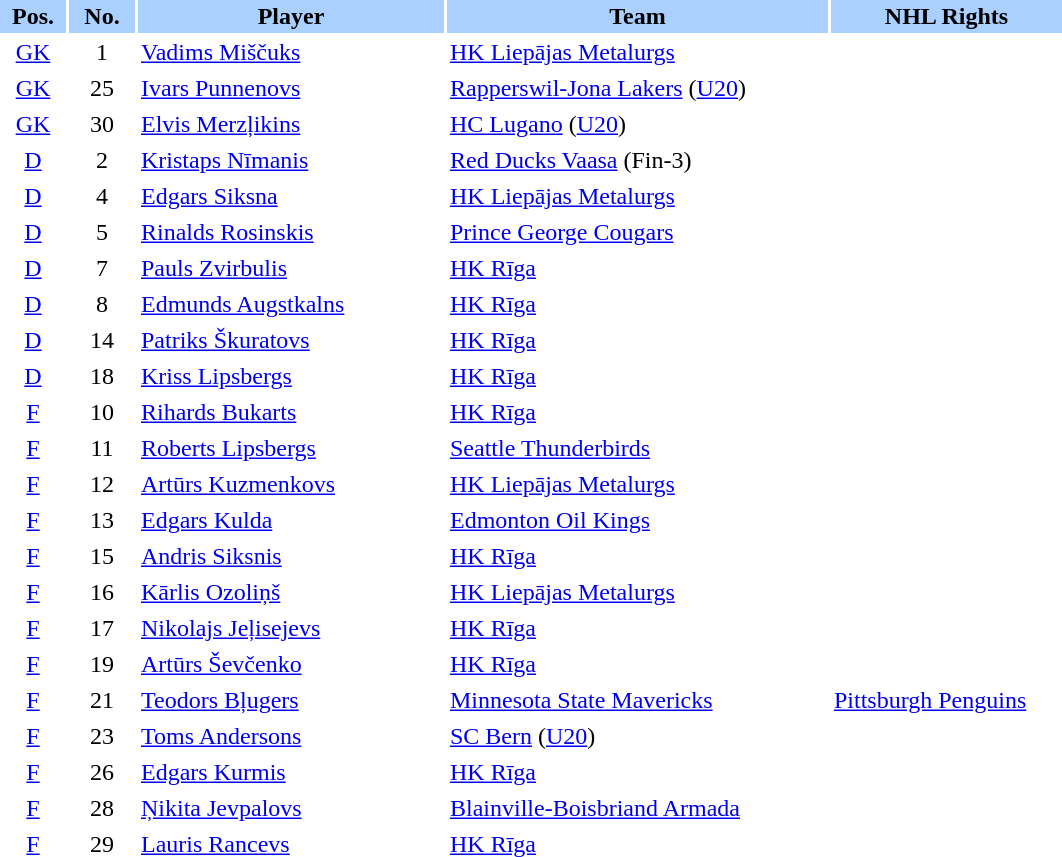<table border="0" cellspacing="2" cellpadding="2">
<tr bgcolor=AAD0FF>
<th width=40>Pos.</th>
<th width=40>No.</th>
<th width=200>Player</th>
<th width=250>Team</th>
<th width=150>NHL Rights</th>
</tr>
<tr>
<td style="text-align:center;"><a href='#'>GK</a></td>
<td style="text-align:center;">1</td>
<td><a href='#'>Vadims Miščuks</a></td>
<td> <a href='#'>HK Liepājas Metalurgs</a></td>
<td></td>
</tr>
<tr>
<td style="text-align:center;"><a href='#'>GK</a></td>
<td style="text-align:center;">25</td>
<td><a href='#'>Ivars Punnenovs</a></td>
<td> <a href='#'>Rapperswil-Jona Lakers</a> (<a href='#'>U20</a>)</td>
<td></td>
</tr>
<tr>
<td style="text-align:center;"><a href='#'>GK</a></td>
<td style="text-align:center;">30</td>
<td><a href='#'>Elvis Merzļikins</a></td>
<td> <a href='#'>HC Lugano</a> (<a href='#'>U20</a>)</td>
<td></td>
</tr>
<tr>
<td style="text-align:center;"><a href='#'>D</a></td>
<td style="text-align:center;">2</td>
<td><a href='#'>Kristaps Nīmanis</a></td>
<td> <a href='#'>Red Ducks Vaasa</a> (Fin-3)</td>
<td></td>
</tr>
<tr>
<td style="text-align:center;"><a href='#'>D</a></td>
<td style="text-align:center;">4</td>
<td><a href='#'>Edgars Siksna</a></td>
<td> <a href='#'>HK Liepājas Metalurgs</a></td>
<td></td>
</tr>
<tr>
<td style="text-align:center;"><a href='#'>D</a></td>
<td style="text-align:center;">5</td>
<td><a href='#'>Rinalds Rosinskis</a></td>
<td> <a href='#'>Prince George Cougars</a></td>
<td></td>
</tr>
<tr>
<td style="text-align:center;"><a href='#'>D</a></td>
<td style="text-align:center;">7</td>
<td><a href='#'>Pauls Zvirbulis</a></td>
<td> <a href='#'>HK Rīga</a></td>
<td></td>
</tr>
<tr>
<td style="text-align:center;"><a href='#'>D</a></td>
<td style="text-align:center;">8</td>
<td><a href='#'>Edmunds Augstkalns</a></td>
<td> <a href='#'>HK Rīga</a></td>
<td></td>
</tr>
<tr>
<td style="text-align:center;"><a href='#'>D</a></td>
<td style="text-align:center;">14</td>
<td><a href='#'>Patriks Škuratovs</a></td>
<td> <a href='#'>HK Rīga</a></td>
<td></td>
</tr>
<tr>
<td style="text-align:center;"><a href='#'>D</a></td>
<td style="text-align:center;">18</td>
<td><a href='#'>Kriss Lipsbergs</a></td>
<td> <a href='#'>HK Rīga</a></td>
<td></td>
</tr>
<tr>
<td style="text-align:center;"><a href='#'>F</a></td>
<td style="text-align:center;">10</td>
<td><a href='#'>Rihards Bukarts</a></td>
<td> <a href='#'>HK Rīga</a></td>
<td></td>
</tr>
<tr>
<td style="text-align:center;"><a href='#'>F</a></td>
<td style="text-align:center;">11</td>
<td><a href='#'>Roberts Lipsbergs</a></td>
<td> <a href='#'>Seattle Thunderbirds</a></td>
<td></td>
</tr>
<tr>
<td style="text-align:center;"><a href='#'>F</a></td>
<td style="text-align:center;">12</td>
<td><a href='#'>Artūrs Kuzmenkovs</a></td>
<td> <a href='#'>HK Liepājas Metalurgs</a></td>
<td></td>
</tr>
<tr>
<td style="text-align:center;"><a href='#'>F</a></td>
<td style="text-align:center;">13</td>
<td><a href='#'>Edgars Kulda</a></td>
<td> <a href='#'>Edmonton Oil Kings</a></td>
<td></td>
</tr>
<tr>
<td style="text-align:center;"><a href='#'>F</a></td>
<td style="text-align:center;">15</td>
<td><a href='#'>Andris Siksnis</a></td>
<td> <a href='#'>HK Rīga</a></td>
<td></td>
</tr>
<tr>
<td style="text-align:center;"><a href='#'>F</a></td>
<td style="text-align:center;">16</td>
<td><a href='#'>Kārlis Ozoliņš</a></td>
<td> <a href='#'>HK Liepājas Metalurgs</a></td>
<td></td>
</tr>
<tr>
<td style="text-align:center;"><a href='#'>F</a></td>
<td style="text-align:center;">17</td>
<td><a href='#'>Nikolajs Jeļisejevs</a></td>
<td> <a href='#'>HK Rīga</a></td>
<td></td>
</tr>
<tr>
<td style="text-align:center;"><a href='#'>F</a></td>
<td style="text-align:center;">19</td>
<td><a href='#'>Artūrs Ševčenko</a></td>
<td> <a href='#'>HK Rīga</a></td>
<td></td>
</tr>
<tr>
<td style="text-align:center;"><a href='#'>F</a></td>
<td style="text-align:center;">21</td>
<td><a href='#'>Teodors Bļugers</a></td>
<td> <a href='#'>Minnesota State Mavericks</a></td>
<td><a href='#'>Pittsburgh Penguins</a></td>
</tr>
<tr>
<td style="text-align:center;"><a href='#'>F</a></td>
<td style="text-align:center;">23</td>
<td><a href='#'>Toms Andersons</a></td>
<td> <a href='#'>SC Bern</a> (<a href='#'>U20</a>)</td>
<td></td>
</tr>
<tr>
<td style="text-align:center;"><a href='#'>F</a></td>
<td style="text-align:center;">26</td>
<td><a href='#'>Edgars Kurmis</a></td>
<td> <a href='#'>HK Rīga</a></td>
<td></td>
</tr>
<tr>
<td style="text-align:center;"><a href='#'>F</a></td>
<td style="text-align:center;">28</td>
<td><a href='#'>Ņikita Jevpalovs</a></td>
<td> <a href='#'>Blainville-Boisbriand Armada</a></td>
<td></td>
</tr>
<tr>
<td style="text-align:center;"><a href='#'>F</a></td>
<td style="text-align:center;">29</td>
<td><a href='#'>Lauris Rancevs</a></td>
<td> <a href='#'>HK Rīga</a></td>
<td></td>
</tr>
</table>
